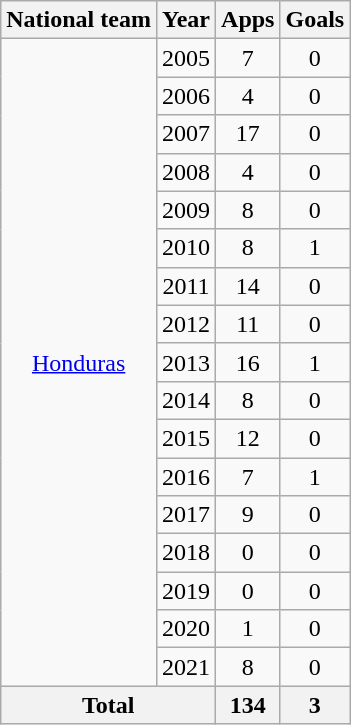<table class="wikitable" style="text-align: center">
<tr>
<th>National team</th>
<th>Year</th>
<th>Apps</th>
<th>Goals</th>
</tr>
<tr>
<td rowspan="17"><a href='#'>Honduras</a></td>
<td>2005</td>
<td>7</td>
<td>0</td>
</tr>
<tr>
<td>2006</td>
<td>4</td>
<td>0</td>
</tr>
<tr>
<td>2007</td>
<td>17</td>
<td>0</td>
</tr>
<tr>
<td>2008</td>
<td>4</td>
<td>0</td>
</tr>
<tr>
<td>2009</td>
<td>8</td>
<td>0</td>
</tr>
<tr>
<td>2010</td>
<td>8</td>
<td>1</td>
</tr>
<tr>
<td>2011</td>
<td>14</td>
<td>0</td>
</tr>
<tr>
<td>2012</td>
<td>11</td>
<td>0</td>
</tr>
<tr>
<td>2013</td>
<td>16</td>
<td>1</td>
</tr>
<tr>
<td>2014</td>
<td>8</td>
<td>0</td>
</tr>
<tr>
<td>2015</td>
<td>12</td>
<td>0</td>
</tr>
<tr>
<td>2016</td>
<td>7</td>
<td>1</td>
</tr>
<tr>
<td>2017</td>
<td>9</td>
<td>0</td>
</tr>
<tr>
<td>2018</td>
<td>0</td>
<td>0</td>
</tr>
<tr>
<td>2019</td>
<td>0</td>
<td>0</td>
</tr>
<tr>
<td>2020</td>
<td>1</td>
<td>0</td>
</tr>
<tr>
<td>2021</td>
<td>8</td>
<td>0</td>
</tr>
<tr>
<th colspan="2">Total</th>
<th>134</th>
<th>3</th>
</tr>
</table>
